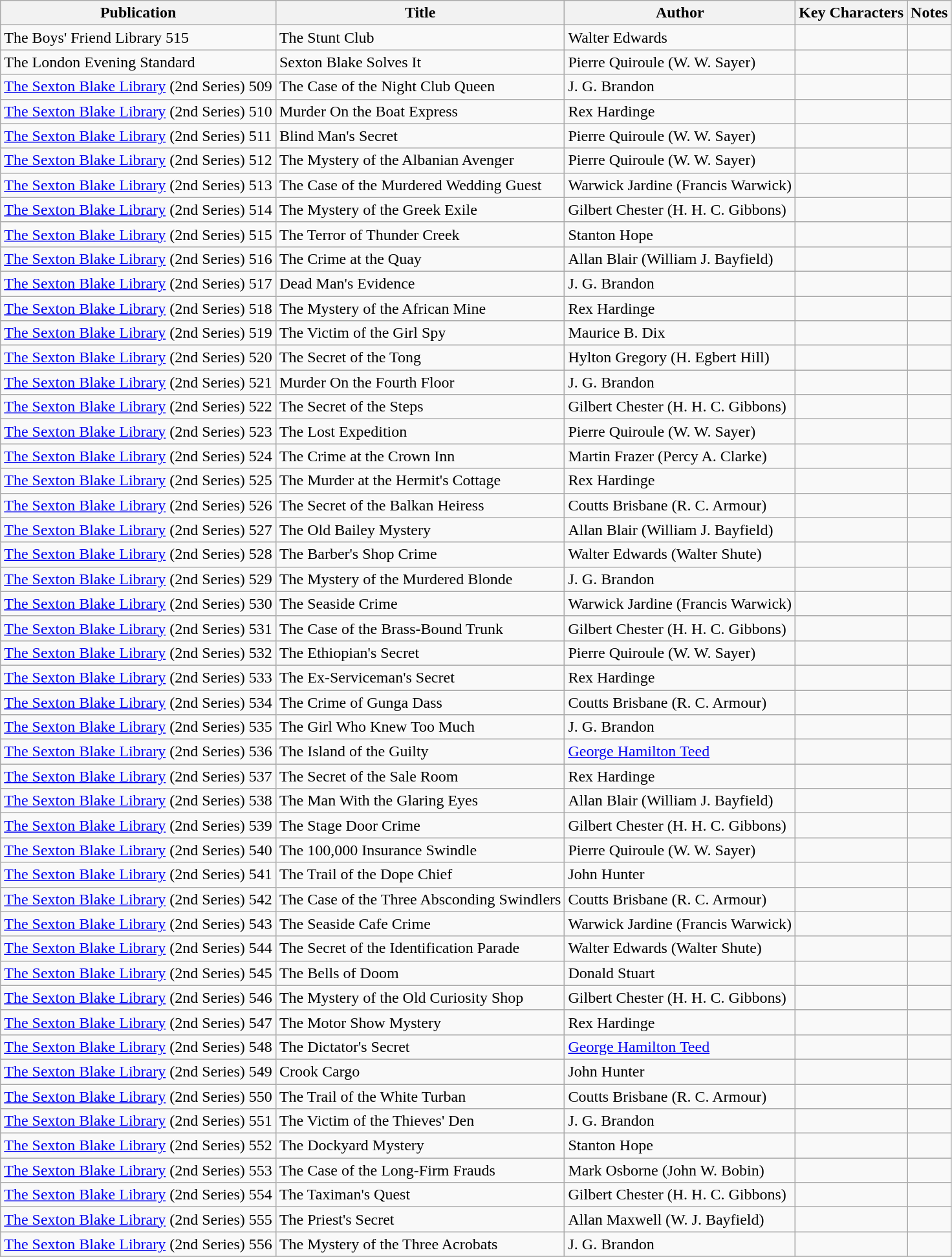<table class="wikitable">
<tr>
<th>Publication</th>
<th>Title</th>
<th>Author</th>
<th>Key Characters</th>
<th>Notes</th>
</tr>
<tr>
<td>The Boys' Friend Library 515</td>
<td>The Stunt Club</td>
<td>Walter Edwards</td>
<td></td>
<td></td>
</tr>
<tr>
<td>The London Evening Standard</td>
<td>Sexton Blake Solves It</td>
<td>Pierre Quiroule (W. W. Sayer)</td>
<td></td>
<td></td>
</tr>
<tr>
<td><a href='#'>The Sexton Blake Library</a> (2nd Series) 509</td>
<td>The Case of the Night Club Queen</td>
<td>J. G. Brandon</td>
<td></td>
<td></td>
</tr>
<tr>
<td><a href='#'>The Sexton Blake Library</a> (2nd Series) 510</td>
<td>Murder On the Boat Express</td>
<td>Rex Hardinge</td>
<td></td>
<td></td>
</tr>
<tr>
<td><a href='#'>The Sexton Blake Library</a> (2nd Series) 511</td>
<td>Blind Man's Secret</td>
<td>Pierre Quiroule (W. W. Sayer)</td>
<td></td>
<td></td>
</tr>
<tr>
<td><a href='#'>The Sexton Blake Library</a> (2nd Series) 512</td>
<td>The Mystery of the Albanian Avenger</td>
<td>Pierre Quiroule (W. W. Sayer)</td>
<td></td>
<td></td>
</tr>
<tr>
<td><a href='#'>The Sexton Blake Library</a> (2nd Series) 513</td>
<td>The Case of the Murdered Wedding Guest</td>
<td>Warwick Jardine (Francis Warwick)</td>
<td></td>
<td></td>
</tr>
<tr>
<td><a href='#'>The Sexton Blake Library</a> (2nd Series) 514</td>
<td>The Mystery of the Greek Exile</td>
<td>Gilbert Chester (H. H. C. Gibbons)</td>
<td></td>
<td></td>
</tr>
<tr>
<td><a href='#'>The Sexton Blake Library</a> (2nd Series) 515</td>
<td>The Terror of Thunder Creek</td>
<td>Stanton Hope</td>
<td></td>
<td></td>
</tr>
<tr>
<td><a href='#'>The Sexton Blake Library</a> (2nd Series) 516</td>
<td>The Crime at the Quay</td>
<td>Allan Blair (William J. Bayfield)</td>
<td></td>
<td></td>
</tr>
<tr>
<td><a href='#'>The Sexton Blake Library</a> (2nd Series) 517</td>
<td>Dead Man's Evidence</td>
<td>J. G. Brandon</td>
<td></td>
<td></td>
</tr>
<tr>
<td><a href='#'>The Sexton Blake Library</a> (2nd Series) 518</td>
<td>The Mystery of the African Mine</td>
<td>Rex Hardinge</td>
<td></td>
<td></td>
</tr>
<tr>
<td><a href='#'>The Sexton Blake Library</a> (2nd Series) 519</td>
<td>The Victim of the Girl Spy</td>
<td>Maurice B. Dix</td>
<td></td>
<td></td>
</tr>
<tr>
<td><a href='#'>The Sexton Blake Library</a> (2nd Series) 520</td>
<td>The Secret of the Tong</td>
<td>Hylton Gregory (H. Egbert Hill)</td>
<td></td>
<td></td>
</tr>
<tr>
<td><a href='#'>The Sexton Blake Library</a> (2nd Series) 521</td>
<td>Murder On the Fourth Floor</td>
<td>J. G. Brandon</td>
<td></td>
<td></td>
</tr>
<tr>
<td><a href='#'>The Sexton Blake Library</a> (2nd Series) 522</td>
<td>The Secret of the Steps</td>
<td>Gilbert Chester (H. H. C. Gibbons)</td>
<td></td>
<td></td>
</tr>
<tr>
<td><a href='#'>The Sexton Blake Library</a> (2nd Series) 523</td>
<td>The Lost Expedition</td>
<td>Pierre Quiroule (W. W. Sayer)</td>
<td></td>
<td></td>
</tr>
<tr>
<td><a href='#'>The Sexton Blake Library</a> (2nd Series) 524</td>
<td>The Crime at the Crown Inn</td>
<td>Martin Frazer (Percy A. Clarke)</td>
<td></td>
<td></td>
</tr>
<tr>
<td><a href='#'>The Sexton Blake Library</a> (2nd Series) 525</td>
<td>The Murder at the Hermit's Cottage</td>
<td>Rex Hardinge</td>
<td></td>
<td></td>
</tr>
<tr>
<td><a href='#'>The Sexton Blake Library</a> (2nd Series) 526</td>
<td>The Secret of the Balkan Heiress</td>
<td>Coutts Brisbane (R. C. Armour)</td>
<td></td>
<td></td>
</tr>
<tr>
<td><a href='#'>The Sexton Blake Library</a> (2nd Series) 527</td>
<td>The Old Bailey Mystery</td>
<td>Allan Blair (William J. Bayfield)</td>
<td></td>
<td></td>
</tr>
<tr>
<td><a href='#'>The Sexton Blake Library</a> (2nd Series) 528</td>
<td>The Barber's Shop Crime</td>
<td>Walter Edwards (Walter Shute)</td>
<td></td>
<td></td>
</tr>
<tr>
<td><a href='#'>The Sexton Blake Library</a> (2nd Series) 529</td>
<td>The Mystery of the Murdered Blonde</td>
<td>J. G. Brandon</td>
<td></td>
<td></td>
</tr>
<tr>
<td><a href='#'>The Sexton Blake Library</a> (2nd Series) 530</td>
<td>The Seaside Crime</td>
<td>Warwick Jardine (Francis Warwick)</td>
<td></td>
<td></td>
</tr>
<tr>
<td><a href='#'>The Sexton Blake Library</a> (2nd Series) 531</td>
<td>The Case of the Brass-Bound Trunk</td>
<td>Gilbert Chester (H. H. C. Gibbons)</td>
<td></td>
<td></td>
</tr>
<tr>
<td><a href='#'>The Sexton Blake Library</a> (2nd Series) 532</td>
<td>The Ethiopian's Secret</td>
<td>Pierre Quiroule (W. W. Sayer)</td>
<td></td>
<td></td>
</tr>
<tr>
<td><a href='#'>The Sexton Blake Library</a> (2nd Series) 533</td>
<td>The Ex-Serviceman's Secret</td>
<td>Rex Hardinge</td>
<td></td>
<td></td>
</tr>
<tr>
<td><a href='#'>The Sexton Blake Library</a> (2nd Series) 534</td>
<td>The Crime of Gunga Dass</td>
<td>Coutts Brisbane (R. C. Armour)</td>
<td></td>
<td></td>
</tr>
<tr>
<td><a href='#'>The Sexton Blake Library</a> (2nd Series) 535</td>
<td>The Girl Who Knew Too Much</td>
<td>J. G. Brandon</td>
<td></td>
<td></td>
</tr>
<tr>
<td><a href='#'>The Sexton Blake Library</a> (2nd Series) 536</td>
<td>The Island of the Guilty</td>
<td><a href='#'>George Hamilton Teed</a></td>
<td></td>
<td></td>
</tr>
<tr>
<td><a href='#'>The Sexton Blake Library</a> (2nd Series) 537</td>
<td>The Secret of the Sale Room</td>
<td>Rex Hardinge</td>
<td></td>
<td></td>
</tr>
<tr>
<td><a href='#'>The Sexton Blake Library</a> (2nd Series) 538</td>
<td>The Man With the Glaring Eyes</td>
<td>Allan Blair (William J. Bayfield)</td>
<td></td>
<td></td>
</tr>
<tr>
<td><a href='#'>The Sexton Blake Library</a> (2nd Series) 539</td>
<td>The Stage Door Crime</td>
<td>Gilbert Chester (H. H. C. Gibbons)</td>
<td></td>
<td></td>
</tr>
<tr>
<td><a href='#'>The Sexton Blake Library</a> (2nd Series) 540</td>
<td>The 100,000 Insurance Swindle</td>
<td>Pierre Quiroule (W. W. Sayer)</td>
<td></td>
<td></td>
</tr>
<tr>
<td><a href='#'>The Sexton Blake Library</a> (2nd Series) 541</td>
<td>The Trail of the Dope Chief</td>
<td>John Hunter</td>
<td></td>
<td></td>
</tr>
<tr>
<td><a href='#'>The Sexton Blake Library</a> (2nd Series) 542</td>
<td>The Case of the Three Absconding Swindlers</td>
<td>Coutts Brisbane (R. C. Armour)</td>
<td></td>
<td></td>
</tr>
<tr>
<td><a href='#'>The Sexton Blake Library</a> (2nd Series) 543</td>
<td>The Seaside Cafe Crime</td>
<td>Warwick Jardine (Francis Warwick)</td>
<td></td>
<td></td>
</tr>
<tr>
<td><a href='#'>The Sexton Blake Library</a> (2nd Series) 544</td>
<td>The Secret of the Identification Parade</td>
<td>Walter Edwards (Walter Shute)</td>
<td></td>
<td></td>
</tr>
<tr>
<td><a href='#'>The Sexton Blake Library</a> (2nd Series) 545</td>
<td>The Bells of Doom</td>
<td>Donald Stuart</td>
<td></td>
<td></td>
</tr>
<tr>
<td><a href='#'>The Sexton Blake Library</a> (2nd Series) 546</td>
<td>The Mystery of the Old Curiosity Shop</td>
<td>Gilbert Chester (H. H. C. Gibbons)</td>
<td></td>
<td></td>
</tr>
<tr>
<td><a href='#'>The Sexton Blake Library</a> (2nd Series) 547</td>
<td>The Motor Show Mystery</td>
<td>Rex Hardinge</td>
<td></td>
<td></td>
</tr>
<tr>
<td><a href='#'>The Sexton Blake Library</a> (2nd Series) 548</td>
<td>The Dictator's Secret</td>
<td><a href='#'>George Hamilton Teed</a></td>
<td></td>
<td></td>
</tr>
<tr>
<td><a href='#'>The Sexton Blake Library</a> (2nd Series) 549</td>
<td>Crook Cargo</td>
<td>John Hunter</td>
<td></td>
<td></td>
</tr>
<tr>
<td><a href='#'>The Sexton Blake Library</a> (2nd Series) 550</td>
<td>The Trail of the White Turban</td>
<td>Coutts Brisbane (R. C. Armour)</td>
<td></td>
<td></td>
</tr>
<tr>
<td><a href='#'>The Sexton Blake Library</a> (2nd Series) 551</td>
<td>The Victim of the Thieves' Den</td>
<td>J. G. Brandon</td>
<td></td>
<td></td>
</tr>
<tr>
<td><a href='#'>The Sexton Blake Library</a> (2nd Series) 552</td>
<td>The Dockyard Mystery</td>
<td>Stanton Hope</td>
<td></td>
<td></td>
</tr>
<tr>
<td><a href='#'>The Sexton Blake Library</a> (2nd Series) 553</td>
<td>The Case of the Long-Firm Frauds</td>
<td>Mark Osborne (John W. Bobin)</td>
<td></td>
<td></td>
</tr>
<tr>
<td><a href='#'>The Sexton Blake Library</a> (2nd Series) 554</td>
<td>The Taximan's Quest</td>
<td>Gilbert Chester (H. H. C. Gibbons)</td>
<td></td>
<td></td>
</tr>
<tr>
<td><a href='#'>The Sexton Blake Library</a> (2nd Series) 555</td>
<td>The Priest's Secret</td>
<td>Allan Maxwell (W. J. Bayfield)</td>
<td></td>
<td></td>
</tr>
<tr>
<td><a href='#'>The Sexton Blake Library</a> (2nd Series) 556</td>
<td>The Mystery of the Three Acrobats</td>
<td>J. G. Brandon</td>
<td></td>
<td></td>
</tr>
<tr>
</tr>
</table>
